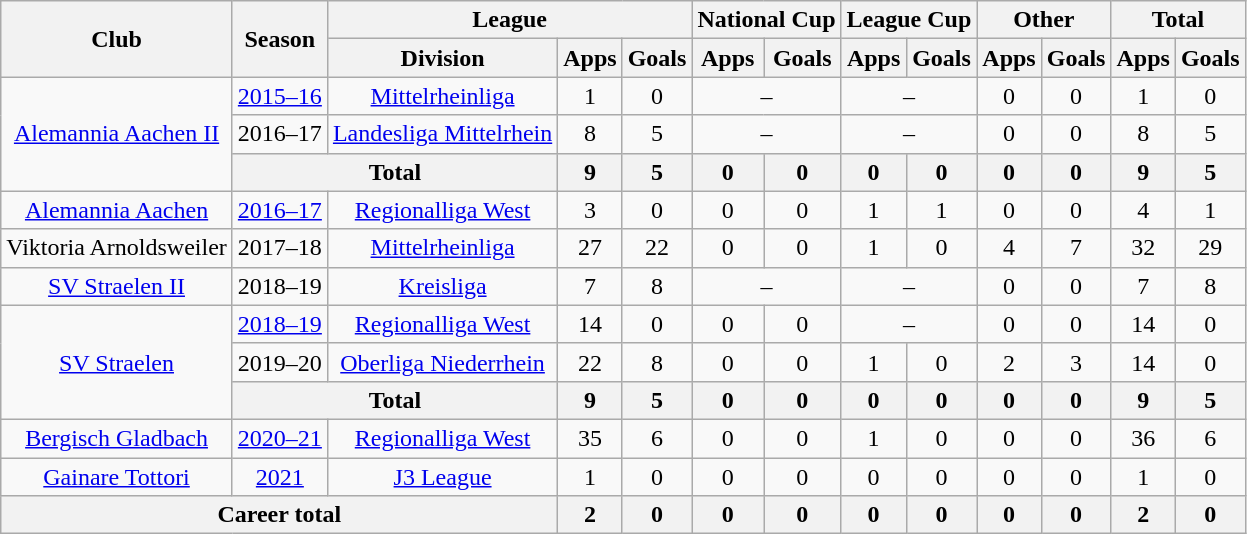<table class="wikitable" style="text-align: center">
<tr>
<th rowspan="2">Club</th>
<th rowspan="2">Season</th>
<th colspan="3">League</th>
<th colspan="2">National Cup</th>
<th colspan="2">League Cup</th>
<th colspan="2">Other</th>
<th colspan="2">Total</th>
</tr>
<tr>
<th>Division</th>
<th>Apps</th>
<th>Goals</th>
<th>Apps</th>
<th>Goals</th>
<th>Apps</th>
<th>Goals</th>
<th>Apps</th>
<th>Goals</th>
<th>Apps</th>
<th>Goals</th>
</tr>
<tr>
<td rowspan="3"><a href='#'>Alemannia Aachen II</a></td>
<td><a href='#'>2015–16</a></td>
<td><a href='#'>Mittelrheinliga</a></td>
<td>1</td>
<td>0</td>
<td colspan="2">–</td>
<td colspan="2">–</td>
<td>0</td>
<td>0</td>
<td>1</td>
<td>0</td>
</tr>
<tr>
<td>2016–17</td>
<td><a href='#'>Landesliga Mittelrhein</a></td>
<td>8</td>
<td>5</td>
<td colspan="2">–</td>
<td colspan="2">–</td>
<td>0</td>
<td>0</td>
<td>8</td>
<td>5</td>
</tr>
<tr>
<th colspan=2>Total</th>
<th>9</th>
<th>5</th>
<th>0</th>
<th>0</th>
<th>0</th>
<th>0</th>
<th>0</th>
<th>0</th>
<th>9</th>
<th>5</th>
</tr>
<tr>
<td><a href='#'>Alemannia Aachen</a></td>
<td><a href='#'>2016–17</a></td>
<td><a href='#'>Regionalliga West</a></td>
<td>3</td>
<td>0</td>
<td>0</td>
<td>0</td>
<td>1</td>
<td>1</td>
<td>0</td>
<td>0</td>
<td>4</td>
<td>1</td>
</tr>
<tr>
<td>Viktoria Arnoldsweiler</td>
<td>2017–18</td>
<td><a href='#'>Mittelrheinliga</a></td>
<td>27</td>
<td>22</td>
<td>0</td>
<td>0</td>
<td>1</td>
<td>0</td>
<td>4</td>
<td>7</td>
<td>32</td>
<td>29</td>
</tr>
<tr>
<td><a href='#'>SV Straelen II</a></td>
<td>2018–19</td>
<td><a href='#'>Kreisliga</a></td>
<td>7</td>
<td>8</td>
<td colspan="2">–</td>
<td colspan="2">–</td>
<td>0</td>
<td>0</td>
<td>7</td>
<td>8</td>
</tr>
<tr>
<td rowspan="3"><a href='#'>SV Straelen</a></td>
<td><a href='#'>2018–19</a></td>
<td><a href='#'>Regionalliga West</a></td>
<td>14</td>
<td>0</td>
<td>0</td>
<td>0</td>
<td colspan="2">–</td>
<td>0</td>
<td>0</td>
<td>14</td>
<td>0</td>
</tr>
<tr>
<td>2019–20</td>
<td><a href='#'>Oberliga Niederrhein</a></td>
<td>22</td>
<td>8</td>
<td>0</td>
<td>0</td>
<td>1</td>
<td>0</td>
<td>2</td>
<td>3</td>
<td>14</td>
<td>0</td>
</tr>
<tr>
<th colspan=2>Total</th>
<th>9</th>
<th>5</th>
<th>0</th>
<th>0</th>
<th>0</th>
<th>0</th>
<th>0</th>
<th>0</th>
<th>9</th>
<th>5</th>
</tr>
<tr>
<td><a href='#'>Bergisch Gladbach</a></td>
<td><a href='#'>2020–21</a></td>
<td><a href='#'>Regionalliga West</a></td>
<td>35</td>
<td>6</td>
<td>0</td>
<td>0</td>
<td>1</td>
<td>0</td>
<td>0</td>
<td>0</td>
<td>36</td>
<td>6</td>
</tr>
<tr>
<td><a href='#'>Gainare Tottori</a></td>
<td><a href='#'>2021</a></td>
<td><a href='#'>J3 League</a></td>
<td>1</td>
<td>0</td>
<td>0</td>
<td>0</td>
<td>0</td>
<td>0</td>
<td>0</td>
<td>0</td>
<td>1</td>
<td>0</td>
</tr>
<tr>
<th colspan=3>Career total</th>
<th>2</th>
<th>0</th>
<th>0</th>
<th>0</th>
<th>0</th>
<th>0</th>
<th>0</th>
<th>0</th>
<th>2</th>
<th>0</th>
</tr>
</table>
